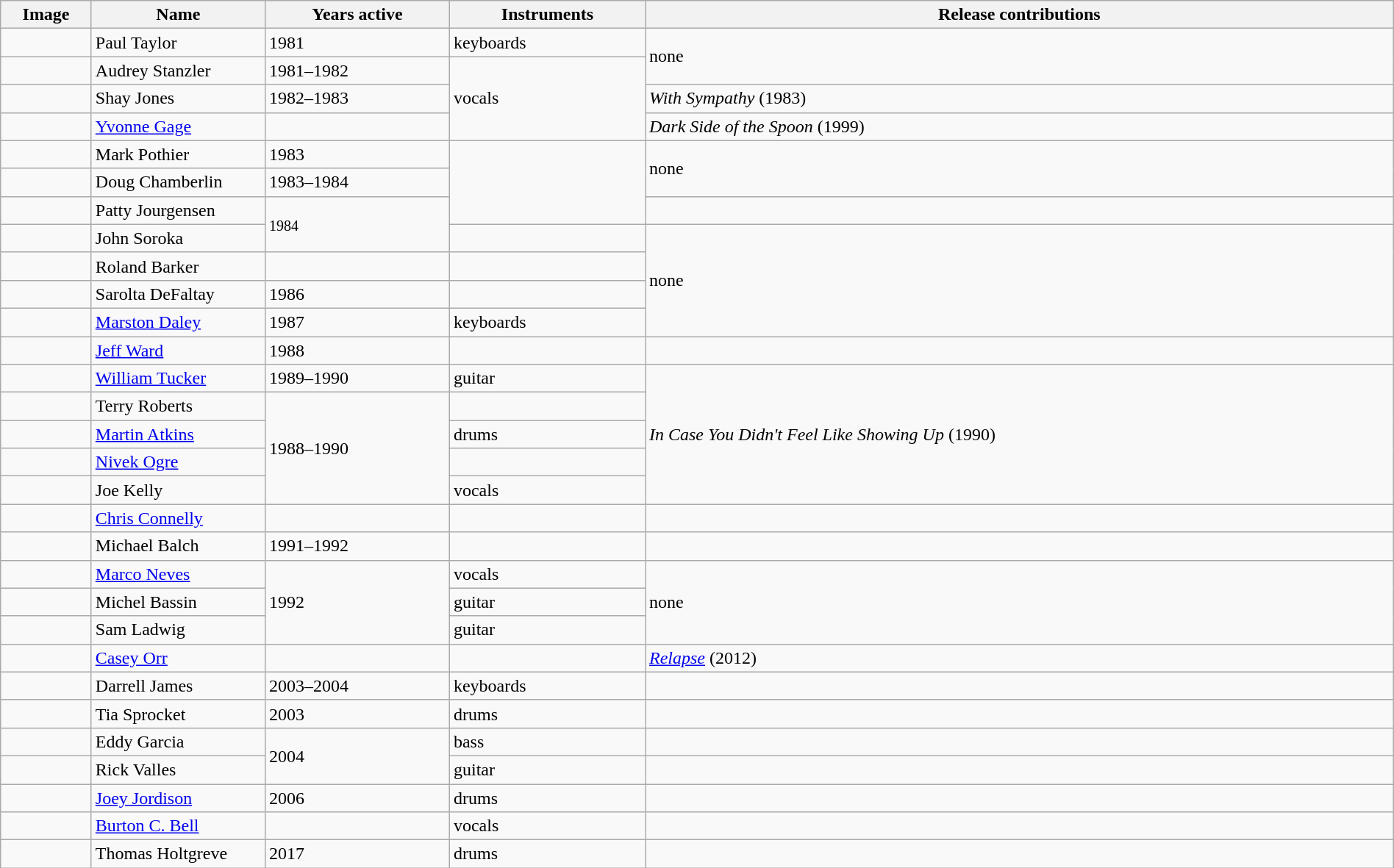<table class="wikitable" width="100%" border="1">
<tr>
<th width="75">Image</th>
<th width="150">Name</th>
<th width="160">Years active</th>
<th width="170">Instruments</th>
<th>Release contributions</th>
</tr>
<tr>
<td></td>
<td>Paul Taylor</td>
<td>1981</td>
<td>keyboards</td>
<td rowspan="2">none</td>
</tr>
<tr>
<td></td>
<td>Audrey Stanzler</td>
<td>1981–1982</td>
<td rowspan="3">vocals</td>
</tr>
<tr>
<td></td>
<td>Shay Jones</td>
<td>1982–1983</td>
<td><em>With Sympathy</em> (1983)</td>
</tr>
<tr>
<td></td>
<td><a href='#'>Yvonne Gage</a></td>
<td></td>
<td><em>Dark Side of the Spoon</em> (1999)</td>
</tr>
<tr>
<td></td>
<td>Mark Pothier</td>
<td>1983</td>
<td rowspan="3"></td>
<td rowspan="2">none</td>
</tr>
<tr>
<td></td>
<td>Doug Chamberlin</td>
<td>1983–1984</td>
</tr>
<tr>
<td></td>
<td>Patty Jourgensen</td>
<td rowspan="2"><small>1984</small></td>
<td></td>
</tr>
<tr>
<td></td>
<td>John Soroka</td>
<td></td>
<td rowspan="4">none</td>
</tr>
<tr>
<td></td>
<td>Roland Barker</td>
<td></td>
<td></td>
</tr>
<tr>
<td></td>
<td>Sarolta DeFaltay</td>
<td>1986</td>
<td></td>
</tr>
<tr>
<td></td>
<td><a href='#'>Marston Daley</a></td>
<td>1987</td>
<td>keyboards</td>
</tr>
<tr>
<td></td>
<td><a href='#'>Jeff Ward</a></td>
<td>1988 </td>
<td></td>
<td></td>
</tr>
<tr>
<td></td>
<td><a href='#'>William Tucker</a></td>
<td>1989–1990 </td>
<td>guitar</td>
<td rowspan="5"><em>In Case You Didn't Feel Like Showing Up</em> (1990)</td>
</tr>
<tr>
<td></td>
<td>Terry Roberts</td>
<td rowspan="4">1988–1990</td>
<td></td>
</tr>
<tr>
<td></td>
<td><a href='#'>Martin Atkins</a></td>
<td>drums</td>
</tr>
<tr>
<td></td>
<td><a href='#'>Nivek Ogre</a></td>
<td></td>
</tr>
<tr>
<td></td>
<td>Joe Kelly</td>
<td>vocals</td>
</tr>
<tr>
<td></td>
<td><a href='#'>Chris Connelly</a></td>
<td></td>
<td></td>
<td></td>
</tr>
<tr>
<td></td>
<td>Michael Balch</td>
<td>1991–1992</td>
<td></td>
<td></td>
</tr>
<tr>
<td></td>
<td><a href='#'>Marco Neves</a></td>
<td rowspan="3">1992</td>
<td>vocals</td>
<td rowspan="3">none</td>
</tr>
<tr>
<td></td>
<td>Michel Bassin</td>
<td>guitar</td>
</tr>
<tr>
<td></td>
<td>Sam Ladwig</td>
<td>guitar</td>
</tr>
<tr>
<td></td>
<td><a href='#'>Casey Orr</a></td>
<td></td>
<td></td>
<td><em><a href='#'>Relapse</a></em> (2012)</td>
</tr>
<tr>
<td></td>
<td>Darrell James</td>
<td>2003–2004</td>
<td>keyboards</td>
<td></td>
</tr>
<tr>
<td></td>
<td>Tia Sprocket</td>
<td>2003 </td>
<td>drums</td>
<td></td>
</tr>
<tr>
<td></td>
<td>Eddy Garcia</td>
<td rowspan="2">2004</td>
<td>bass</td>
<td></td>
</tr>
<tr>
<td></td>
<td>Rick Valles</td>
<td>guitar</td>
<td></td>
</tr>
<tr>
<td></td>
<td><a href='#'>Joey Jordison</a></td>
<td>2006 </td>
<td>drums</td>
<td></td>
</tr>
<tr>
<td></td>
<td><a href='#'>Burton C. Bell</a></td>
<td></td>
<td>vocals</td>
<td></td>
</tr>
<tr>
<td></td>
<td>Thomas Holtgreve</td>
<td>2017</td>
<td>drums</td>
<td></td>
</tr>
</table>
